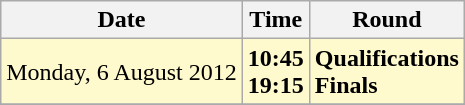<table class="wikitable">
<tr>
<th>Date</th>
<th>Time</th>
<th>Round</th>
</tr>
<tr>
<td style=background:lemonchiffon>Monday, 6 August 2012</td>
<td style=background:lemonchiffon><strong>10:45<br>19:15</strong></td>
<td style=background:lemonchiffon><strong>Qualifications<br>Finals</strong></td>
</tr>
<tr>
</tr>
</table>
